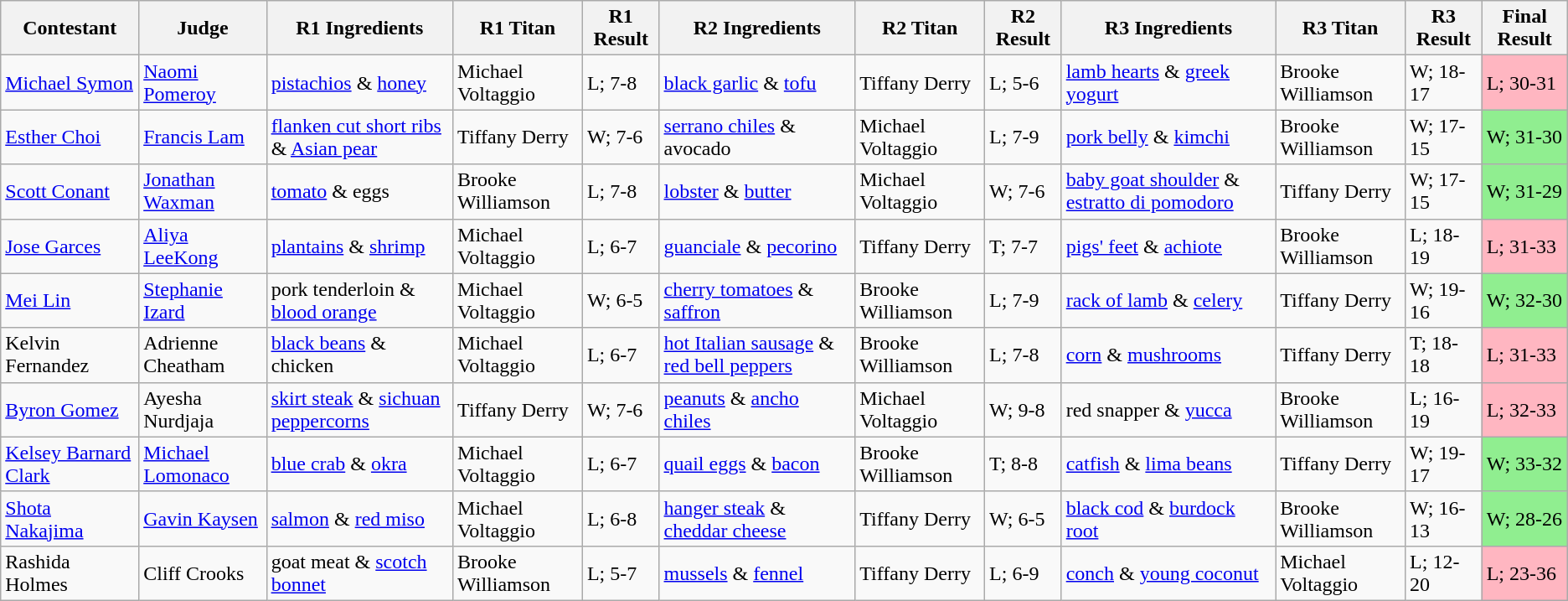<table class="wikitable">
<tr>
<th>Contestant</th>
<th>Judge</th>
<th>R1 Ingredients</th>
<th>R1 Titan</th>
<th>R1 Result</th>
<th>R2 Ingredients</th>
<th>R2 Titan</th>
<th>R2 Result</th>
<th>R3 Ingredients</th>
<th>R3 Titan</th>
<th>R3 Result</th>
<th>Final Result</th>
</tr>
<tr>
<td><a href='#'>Michael Symon</a></td>
<td><a href='#'>Naomi Pomeroy</a></td>
<td><a href='#'>pistachios</a> & <a href='#'>honey</a></td>
<td>Michael Voltaggio</td>
<td>L; 7-8</td>
<td><a href='#'>black garlic</a> & <a href='#'>tofu</a></td>
<td>Tiffany Derry</td>
<td>L; 5-6</td>
<td><a href='#'>lamb hearts</a> & <a href='#'>greek yogurt</a></td>
<td>Brooke Williamson</td>
<td>W; 18-17</td>
<td style="background:lightpink;">L; 30-31</td>
</tr>
<tr>
<td><a href='#'>Esther Choi</a></td>
<td><a href='#'>Francis Lam</a></td>
<td><a href='#'>flanken cut short ribs</a> & <a href='#'>Asian pear</a></td>
<td>Tiffany Derry</td>
<td>W; 7-6</td>
<td><a href='#'>serrano chiles</a> & avocado</td>
<td>Michael Voltaggio</td>
<td>L; 7-9</td>
<td><a href='#'>pork belly</a> & <a href='#'>kimchi</a></td>
<td>Brooke Williamson</td>
<td>W; 17-15</td>
<td style="background:lightgreen;">W; 31-30</td>
</tr>
<tr>
<td><a href='#'>Scott Conant</a></td>
<td><a href='#'>Jonathan Waxman</a></td>
<td><a href='#'>tomato</a> & eggs</td>
<td>Brooke Williamson</td>
<td>L; 7-8</td>
<td><a href='#'>lobster</a> & <a href='#'>butter</a></td>
<td>Michael Voltaggio</td>
<td>W; 7-6</td>
<td><a href='#'>baby goat shoulder</a> & <a href='#'>estratto di pomodoro</a></td>
<td>Tiffany Derry</td>
<td>W; 17-15</td>
<td style="background:lightgreen;">W; 31-29</td>
</tr>
<tr>
<td><a href='#'>Jose Garces</a></td>
<td><a href='#'>Aliya LeeKong</a></td>
<td><a href='#'>plantains</a> & <a href='#'>shrimp</a></td>
<td>Michael Voltaggio</td>
<td>L; 6-7</td>
<td><a href='#'>guanciale</a> & <a href='#'>pecorino</a></td>
<td>Tiffany Derry</td>
<td>T; 7-7</td>
<td><a href='#'>pigs' feet</a> & <a href='#'>achiote</a></td>
<td>Brooke Williamson</td>
<td>L; 18-19</td>
<td style="background:lightpink;">L; 31-33</td>
</tr>
<tr>
<td><a href='#'>Mei Lin</a></td>
<td><a href='#'>Stephanie Izard</a></td>
<td>pork tenderloin & <a href='#'>blood orange</a></td>
<td>Michael Voltaggio</td>
<td>W; 6-5</td>
<td><a href='#'>cherry tomatoes</a> & <a href='#'>saffron</a></td>
<td>Brooke Williamson</td>
<td>L; 7-9</td>
<td><a href='#'>rack of lamb</a> & <a href='#'>celery</a></td>
<td>Tiffany Derry</td>
<td>W; 19-16</td>
<td style="background:lightgreen;">W; 32-30</td>
</tr>
<tr>
<td>Kelvin Fernandez</td>
<td>Adrienne Cheatham</td>
<td><a href='#'>black beans</a> & chicken</td>
<td>Michael Voltaggio</td>
<td>L; 6-7</td>
<td><a href='#'>hot Italian sausage</a> & <a href='#'>red bell peppers</a></td>
<td>Brooke Williamson</td>
<td>L; 7-8</td>
<td><a href='#'>corn</a> & <a href='#'>mushrooms</a></td>
<td>Tiffany Derry</td>
<td>T; 18-18</td>
<td style="background:lightpink;">L; 31-33</td>
</tr>
<tr>
<td><a href='#'>Byron Gomez</a></td>
<td>Ayesha Nurdjaja</td>
<td><a href='#'>skirt steak</a> & <a href='#'>sichuan peppercorns</a></td>
<td>Tiffany Derry</td>
<td>W; 7-6</td>
<td><a href='#'>peanuts</a> & <a href='#'>ancho chiles</a></td>
<td>Michael Voltaggio</td>
<td>W; 9-8</td>
<td>red snapper & <a href='#'>yucca</a></td>
<td>Brooke Williamson</td>
<td>L; 16-19</td>
<td style="background:lightpink;">L; 32-33</td>
</tr>
<tr>
<td><a href='#'>Kelsey Barnard Clark</a></td>
<td><a href='#'>Michael Lomonaco</a></td>
<td><a href='#'>blue crab</a> & <a href='#'>okra</a></td>
<td>Michael Voltaggio</td>
<td>L; 6-7</td>
<td><a href='#'>quail eggs</a> & <a href='#'>bacon</a></td>
<td>Brooke Williamson</td>
<td>T; 8-8</td>
<td><a href='#'>catfish</a> & <a href='#'>lima beans</a></td>
<td>Tiffany Derry</td>
<td>W; 19-17</td>
<td style="background:lightgreen;">W; 33-32</td>
</tr>
<tr>
<td><a href='#'>Shota Nakajima</a></td>
<td><a href='#'>Gavin Kaysen</a></td>
<td><a href='#'>salmon</a> & <a href='#'>red miso</a></td>
<td>Michael Voltaggio</td>
<td>L; 6-8</td>
<td><a href='#'>hanger steak</a> & <a href='#'>cheddar cheese</a></td>
<td>Tiffany Derry</td>
<td>W; 6-5</td>
<td><a href='#'>black cod</a> & <a href='#'>burdock root</a></td>
<td>Brooke Williamson</td>
<td>W; 16-13</td>
<td style="background:lightgreen;">W; 28-26</td>
</tr>
<tr>
<td>Rashida Holmes</td>
<td>Cliff Crooks</td>
<td>goat meat & <a href='#'>scotch bonnet</a></td>
<td>Brooke Williamson</td>
<td>L; 5-7</td>
<td><a href='#'>mussels</a> & <a href='#'>fennel</a></td>
<td>Tiffany Derry</td>
<td>L; 6-9</td>
<td><a href='#'>conch</a> & <a href='#'>young coconut</a></td>
<td>Michael Voltaggio</td>
<td>L; 12-20</td>
<td style="background:lightpink;">L; 23-36</td>
</tr>
</table>
